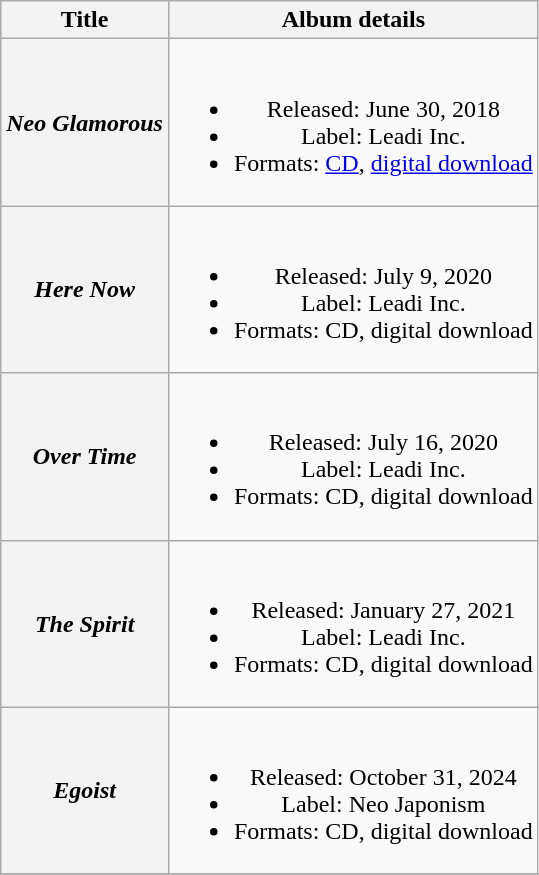<table class="wikitable plainrowheaders" style="text-align:center;">
<tr>
<th scope="col">Title</th>
<th scope="col">Album details</th>
</tr>
<tr>
<th scope="row"><em>Neo Glamorous</em></th>
<td><br><ul><li>Released: June 30, 2018</li><li>Label: Leadi Inc.</li><li>Formats: <a href='#'>CD</a>, <a href='#'>digital download</a></li></ul></td>
</tr>
<tr>
<th scope="row"><em>Here Now</em></th>
<td><br><ul><li>Released: July 9, 2020</li><li>Label: Leadi Inc.</li><li>Formats: CD, digital download</li></ul></td>
</tr>
<tr>
<th scope="row"><em>Over Time</em></th>
<td><br><ul><li>Released: July 16, 2020</li><li>Label: Leadi Inc.</li><li>Formats: CD, digital download</li></ul></td>
</tr>
<tr>
<th scope="row"><em>The Spirit</em></th>
<td><br><ul><li>Released: January 27, 2021</li><li>Label: Leadi Inc.</li><li>Formats: CD, digital download</li></ul></td>
</tr>
<tr>
<th scope="row"><em>Egoist</em></th>
<td><br><ul><li>Released: October 31, 2024</li><li>Label: Neo Japonism</li><li>Formats: CD, digital download</li></ul></td>
</tr>
<tr>
</tr>
</table>
